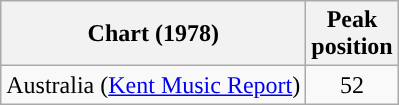<table class="wikitable">
<tr>
<th scope="col">Chart (1978)</th>
<th>Peak<br>position</th>
</tr>
<tr>
<td>Australia (<a href='#'>Kent Music Report</a>)</td>
<td style="text-align:center;">52</td>
</tr>
</table>
